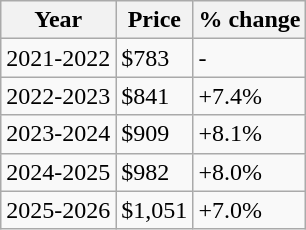<table class="wikitable">
<tr>
<th>Year</th>
<th>Price</th>
<th>% change</th>
</tr>
<tr>
<td>2021-2022</td>
<td>$783</td>
<td>-</td>
</tr>
<tr>
<td>2022-2023</td>
<td>$841</td>
<td>+7.4%</td>
</tr>
<tr>
<td>2023-2024</td>
<td>$909</td>
<td>+8.1%</td>
</tr>
<tr>
<td>2024-2025</td>
<td>$982</td>
<td>+8.0%</td>
</tr>
<tr>
<td>2025-2026</td>
<td>$1,051</td>
<td>+7.0%</td>
</tr>
</table>
